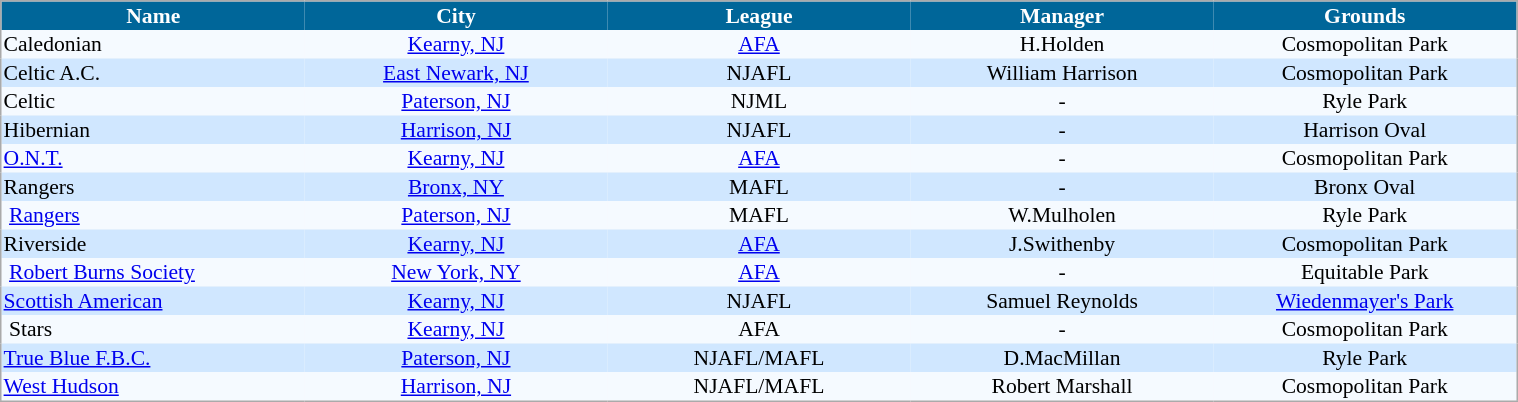<table align=center cellpadding="1" cellspacing="0" style="background: #f9f9f9; border: 1px #aaa solid; border-collapse: collapse; font-size: 90%;" width=80%>
<tr align=center bgcolor=#006699 style="color:white;">
<th width=20% colspan=1>Name</th>
<th width=20% colspan=1>City</th>
<th width=20% colspan=1>League</th>
<th width=20% colspan=1>Manager</th>
<th width=20% colspan=1>Grounds</th>
</tr>
<tr align=center bgcolor=#F5FAFF>
<td align=left>Caledonian</td>
<td><a href='#'>Kearny, NJ</a></td>
<td><a href='#'>AFA</a></td>
<td>H.Holden</td>
<td>Cosmopolitan Park</td>
</tr>
<tr align=center bgcolor=#D0E7FF>
<td align=left>Celtic A.C.</td>
<td><a href='#'>East Newark, NJ</a></td>
<td>NJAFL</td>
<td>William Harrison</td>
<td>Cosmopolitan Park</td>
</tr>
<tr align=center bgcolor=#F5FAFF>
<td align=left>Celtic</td>
<td><a href='#'>Paterson, NJ</a></td>
<td>NJML</td>
<td>-</td>
<td>Ryle Park</td>
</tr>
<tr align=center bgcolor=#D0E7FF>
<td align=left>Hibernian</td>
<td><a href='#'>Harrison, NJ</a></td>
<td>NJAFL</td>
<td>-</td>
<td>Harrison Oval</td>
</tr>
<tr align=center bgcolor=#F5FAFF>
<td align=left><a href='#'>O.N.T.</a></td>
<td><a href='#'>Kearny, NJ</a></td>
<td><a href='#'>AFA</a></td>
<td>-</td>
<td>Cosmopolitan Park</td>
</tr>
<tr align=center bgcolor=#D0E7FF>
<td align=left>Rangers</td>
<td><a href='#'>Bronx, NY</a></td>
<td>MAFL</td>
<td>-</td>
<td>Bronx Oval</td>
</tr>
<tr align=center bgcolor=#F5FAFF>
<td align=left> <a href='#'>Rangers</a></td>
<td><a href='#'>Paterson, NJ</a></td>
<td>MAFL</td>
<td>W.Mulholen</td>
<td>Ryle Park</td>
</tr>
<tr align=center bgcolor=#D0E7FF>
<td align=left>Riverside</td>
<td><a href='#'>Kearny, NJ</a></td>
<td><a href='#'>AFA</a></td>
<td>J.Swithenby</td>
<td>Cosmopolitan Park</td>
</tr>
<tr align=center bgcolor=#F5FAFF>
<td align=left> <a href='#'>Robert Burns Society</a></td>
<td><a href='#'>New York, NY</a></td>
<td><a href='#'>AFA</a></td>
<td>-</td>
<td>Equitable Park</td>
</tr>
<tr align=center bgcolor=#D0E7FF>
<td align=left><a href='#'>Scottish American</a></td>
<td><a href='#'>Kearny, NJ</a></td>
<td>NJAFL</td>
<td>Samuel Reynolds</td>
<td><a href='#'>Wiedenmayer's Park</a></td>
</tr>
<tr align=center bgcolor=#F5FAFF>
<td align=left> Stars</td>
<td><a href='#'>Kearny, NJ</a></td>
<td>AFA</td>
<td>-</td>
<td>Cosmopolitan Park</td>
</tr>
<tr align=center bgcolor=#D0E7FF>
<td align=left><a href='#'>True Blue F.B.C.</a></td>
<td><a href='#'>Paterson, NJ</a></td>
<td>NJAFL/MAFL</td>
<td>D.MacMillan</td>
<td>Ryle Park</td>
</tr>
<tr align=center bgcolor=#F5FAFF>
<td align=left><a href='#'>West Hudson</a></td>
<td><a href='#'>Harrison, NJ</a></td>
<td>NJAFL/MAFL</td>
<td>Robert Marshall</td>
<td>Cosmopolitan Park</td>
</tr>
<tr align=center bgcolor=#D0E7FF>
</tr>
</table>
